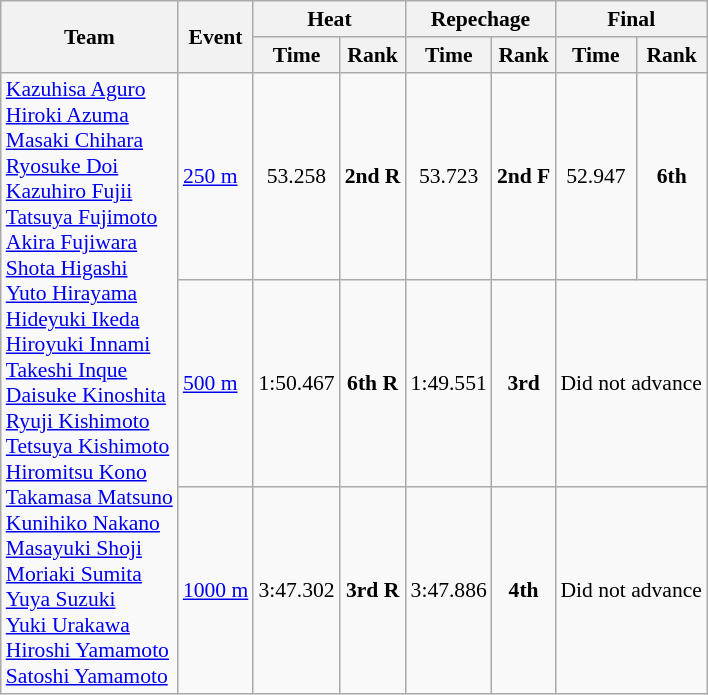<table class=wikitable style="font-size:90%">
<tr>
<th rowspan=2>Team</th>
<th rowspan=2>Event</th>
<th colspan=2>Heat</th>
<th colspan=2>Repechage</th>
<th colspan=2>Final</th>
</tr>
<tr>
<th>Time</th>
<th>Rank</th>
<th>Time</th>
<th>Rank</th>
<th>Time</th>
<th>Rank</th>
</tr>
<tr>
<td rowspan=3><a href='#'>Kazuhisa Aguro</a><br><a href='#'>Hiroki Azuma</a><br><a href='#'>Masaki Chihara</a><br><a href='#'>Ryosuke Doi</a><br><a href='#'>Kazuhiro Fujii</a><br><a href='#'>Tatsuya Fujimoto</a><br><a href='#'>Akira Fujiwara</a><br><a href='#'>Shota Higashi</a><br><a href='#'>Yuto Hirayama</a><br><a href='#'>Hideyuki Ikeda</a><br><a href='#'>Hiroyuki Innami</a><br><a href='#'>Takeshi Inque</a><br><a href='#'>Daisuke Kinoshita</a><br><a href='#'>Ryuji Kishimoto</a><br><a href='#'>Tetsuya Kishimoto</a><br><a href='#'>Hiromitsu Kono</a><br><a href='#'>Takamasa Matsuno</a><br><a href='#'>Kunihiko Nakano</a><br><a href='#'>Masayuki Shoji</a><br><a href='#'>Moriaki Sumita</a><br><a href='#'>Yuya Suzuki</a><br><a href='#'>Yuki Urakawa</a><br><a href='#'>Hiroshi Yamamoto</a><br><a href='#'>Satoshi Yamamoto</a></td>
<td><a href='#'>250 m</a></td>
<td align=center>53.258</td>
<td align=center><strong>2nd R</strong></td>
<td align=center>53.723</td>
<td align=center><strong>2nd F</strong></td>
<td align=center>52.947</td>
<td align=center><strong>6th</strong></td>
</tr>
<tr>
<td><a href='#'>500 m</a></td>
<td align=center>1:50.467</td>
<td align=center><strong>6th R</strong></td>
<td align=center>1:49.551</td>
<td align=center><strong>3rd</strong></td>
<td align=center colspan=2>Did not advance</td>
</tr>
<tr>
<td><a href='#'>1000 m</a></td>
<td align=center>3:47.302</td>
<td align=center><strong>3rd R</strong></td>
<td align=center>3:47.886</td>
<td align=center><strong>4th</strong></td>
<td align=center colspan=2>Did not advance</td>
</tr>
</table>
